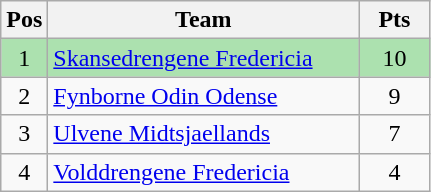<table class="wikitable" style="font-size: 100%">
<tr>
<th width=20>Pos</th>
<th width=200>Team</th>
<th width=40>Pts</th>
</tr>
<tr align=center style="background:#ACE1AF;">
<td>1</td>
<td align="left"><a href='#'>Skansedrengene Fredericia</a></td>
<td>10</td>
</tr>
<tr align=center>
<td>2</td>
<td align="left"><a href='#'>Fynborne Odin Odense</a></td>
<td>9</td>
</tr>
<tr align=center>
<td>3</td>
<td align="left"><a href='#'>Ulvene Midtsjaellands</a></td>
<td>7</td>
</tr>
<tr align=center>
<td>4</td>
<td align="left"><a href='#'>Volddrengene Fredericia</a></td>
<td>4</td>
</tr>
</table>
